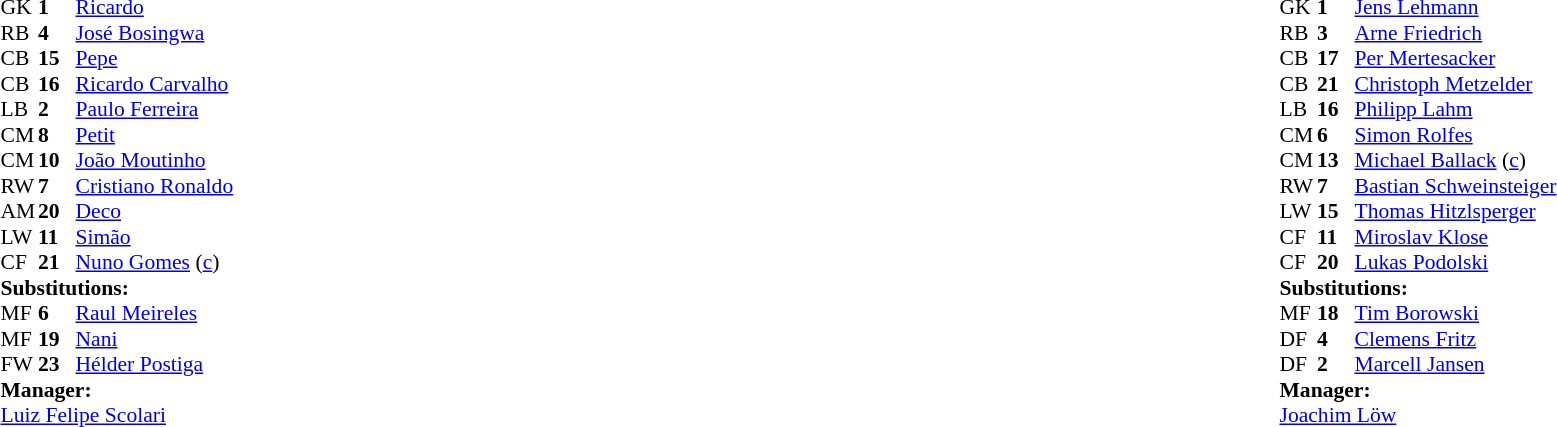<table style="width:100%;">
<tr>
<td style="vertical-align:top; width:40%;"><br><table style="font-size:90%" cellspacing="0" cellpadding="0">
<tr>
<th width="25"></th>
<th width="25"></th>
</tr>
<tr>
<td>GK</td>
<td><strong>1</strong></td>
<td><a href='#'>Ricardo</a></td>
</tr>
<tr>
<td>RB</td>
<td><strong>4</strong></td>
<td><a href='#'>José Bosingwa</a></td>
</tr>
<tr>
<td>CB</td>
<td><strong>15</strong></td>
<td><a href='#'>Pepe</a></td>
<td></td>
</tr>
<tr>
<td>CB</td>
<td><strong>16</strong></td>
<td><a href='#'>Ricardo Carvalho</a></td>
</tr>
<tr>
<td>LB</td>
<td><strong>2</strong></td>
<td><a href='#'>Paulo Ferreira</a></td>
</tr>
<tr>
<td>CM</td>
<td><strong>8</strong></td>
<td><a href='#'>Petit</a></td>
<td></td>
<td></td>
</tr>
<tr>
<td>CM</td>
<td><strong>10</strong></td>
<td><a href='#'>João Moutinho</a></td>
<td></td>
<td></td>
</tr>
<tr>
<td>RW</td>
<td><strong>7</strong></td>
<td><a href='#'>Cristiano Ronaldo</a></td>
</tr>
<tr>
<td>AM</td>
<td><strong>20</strong></td>
<td><a href='#'>Deco</a></td>
</tr>
<tr>
<td>LW</td>
<td><strong>11</strong></td>
<td><a href='#'>Simão</a></td>
</tr>
<tr>
<td>CF</td>
<td><strong>21</strong></td>
<td><a href='#'>Nuno Gomes</a> (<a href='#'>c</a>)</td>
<td></td>
<td></td>
</tr>
<tr>
<td colspan=3><strong>Substitutions:</strong></td>
</tr>
<tr>
<td>MF</td>
<td><strong>6</strong></td>
<td><a href='#'>Raul Meireles</a></td>
<td></td>
<td></td>
</tr>
<tr>
<td>MF</td>
<td><strong>19</strong></td>
<td><a href='#'>Nani</a></td>
<td></td>
<td></td>
</tr>
<tr>
<td>FW</td>
<td><strong>23</strong></td>
<td><a href='#'>Hélder Postiga</a></td>
<td></td>
<td></td>
</tr>
<tr>
<td colspan=3><strong>Manager:</strong></td>
</tr>
<tr>
<td colspan=3> <a href='#'>Luiz Felipe Scolari</a></td>
</tr>
</table>
</td>
<td valign="top"></td>
<td style="vertical-align:top; width:50%;"><br><table style="font-size:90%; margin:auto;" cellspacing="0" cellpadding="0">
<tr>
<th width=25></th>
<th width=25></th>
</tr>
<tr>
<td>GK</td>
<td><strong>1</strong></td>
<td><a href='#'>Jens Lehmann</a></td>
</tr>
<tr>
<td>RB</td>
<td><strong>3</strong></td>
<td><a href='#'>Arne Friedrich</a></td>
<td></td>
</tr>
<tr>
<td>CB</td>
<td><strong>17</strong></td>
<td><a href='#'>Per Mertesacker</a></td>
</tr>
<tr>
<td>CB</td>
<td><strong>21</strong></td>
<td><a href='#'>Christoph Metzelder</a></td>
</tr>
<tr>
<td>LB</td>
<td><strong>16</strong></td>
<td><a href='#'>Philipp Lahm</a></td>
<td></td>
</tr>
<tr>
<td>CM</td>
<td><strong>6</strong></td>
<td><a href='#'>Simon Rolfes</a></td>
</tr>
<tr>
<td>CM</td>
<td><strong>13</strong></td>
<td><a href='#'>Michael Ballack</a> (<a href='#'>c</a>)</td>
</tr>
<tr>
<td>RW</td>
<td><strong>7</strong></td>
<td><a href='#'>Bastian Schweinsteiger</a></td>
<td></td>
<td></td>
</tr>
<tr>
<td>LW</td>
<td><strong>15</strong></td>
<td><a href='#'>Thomas Hitzlsperger</a></td>
<td></td>
<td></td>
</tr>
<tr>
<td>CF</td>
<td><strong>11</strong></td>
<td><a href='#'>Miroslav Klose</a></td>
<td></td>
<td></td>
</tr>
<tr>
<td>CF</td>
<td><strong>20</strong></td>
<td><a href='#'>Lukas Podolski</a></td>
</tr>
<tr>
<td colspan=3><strong>Substitutions:</strong></td>
</tr>
<tr>
<td>MF</td>
<td><strong>18</strong></td>
<td><a href='#'>Tim Borowski</a></td>
<td></td>
<td></td>
</tr>
<tr>
<td>DF</td>
<td><strong>4</strong></td>
<td><a href='#'>Clemens Fritz</a></td>
<td></td>
<td></td>
</tr>
<tr>
<td>DF</td>
<td><strong>2</strong></td>
<td><a href='#'>Marcell Jansen</a></td>
<td></td>
<td></td>
</tr>
<tr>
<td colspan=3><strong>Manager:</strong></td>
</tr>
<tr>
<td colspan=3><a href='#'>Joachim Löw</a></td>
</tr>
</table>
</td>
</tr>
</table>
